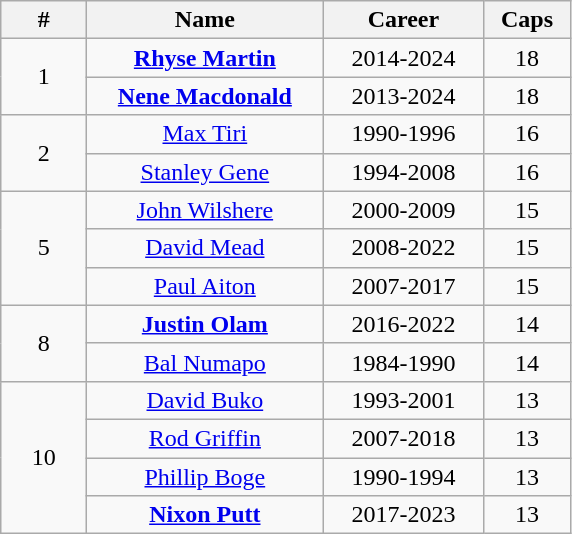<table class="wikitable sortable" style="text-align:center;">
<tr>
<th width=50px>#</th>
<th style="width:150px;">Name</th>
<th style="width:100px;">Career</th>
<th width=50px>Caps</th>
</tr>
<tr>
<td rowspan=2>1</td>
<td><strong><a href='#'>Rhyse Martin</a></strong></td>
<td>2014-2024</td>
<td>18</td>
</tr>
<tr>
<td><strong><a href='#'>Nene Macdonald</a></strong></td>
<td>2013-2024</td>
<td>18</td>
</tr>
<tr>
<td rowspan=2>2</td>
<td><a href='#'>Max Tiri</a></td>
<td>1990-1996</td>
<td>16</td>
</tr>
<tr>
<td><a href='#'>Stanley Gene</a></td>
<td>1994-2008</td>
<td>16</td>
</tr>
<tr>
<td rowspan=3>5</td>
<td><a href='#'>John Wilshere</a></td>
<td>2000-2009</td>
<td>15</td>
</tr>
<tr>
<td><a href='#'>David Mead</a></td>
<td>2008-2022</td>
<td>15</td>
</tr>
<tr>
<td><a href='#'>Paul Aiton</a></td>
<td>2007-2017</td>
<td>15</td>
</tr>
<tr>
<td rowspan=2>8</td>
<td><strong><a href='#'>Justin Olam</a></strong></td>
<td>2016-2022</td>
<td>14</td>
</tr>
<tr>
<td><a href='#'>Bal Numapo</a></td>
<td>1984-1990</td>
<td>14</td>
</tr>
<tr>
<td rowspan=4>10</td>
<td><a href='#'>David Buko</a></td>
<td>1993-2001</td>
<td>13</td>
</tr>
<tr>
<td><a href='#'>Rod Griffin</a></td>
<td>2007-2018</td>
<td>13</td>
</tr>
<tr>
<td><a href='#'>Phillip Boge</a></td>
<td>1990-1994</td>
<td>13</td>
</tr>
<tr>
<td><strong><a href='#'>Nixon Putt</a></strong></td>
<td>2017-2023</td>
<td>13</td>
</tr>
</table>
